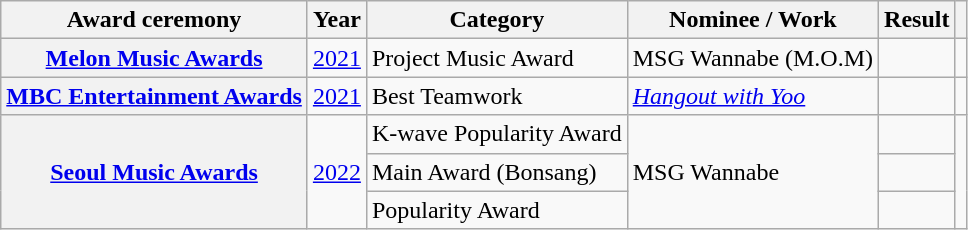<table class="wikitable plainrowheaders sortable">
<tr>
<th scope="col">Award ceremony</th>
<th scope="col">Year</th>
<th scope="col">Category</th>
<th scope="col">Nominee / Work</th>
<th scope="col">Result</th>
<th scope="col" class="unsortable"></th>
</tr>
<tr>
<th scope="row"><a href='#'>Melon Music Awards</a></th>
<td style="text-align:center"><a href='#'>2021</a></td>
<td>Project Music Award</td>
<td>MSG Wannabe (M.O.M)</td>
<td></td>
<td style="text-align:center"></td>
</tr>
<tr>
<th scope="row"><a href='#'>MBC Entertainment Awards</a></th>
<td style="text-align:center"><a href='#'>2021</a></td>
<td>Best Teamwork</td>
<td><em><a href='#'>Hangout with Yoo</a></em></td>
<td></td>
<td></td>
</tr>
<tr>
<th scope="row" rowspan="3"><a href='#'>Seoul Music Awards</a></th>
<td rowspan="3" style="text-align:center"><a href='#'>2022</a></td>
<td>K-wave Popularity Award</td>
<td rowspan="3">MSG Wannabe</td>
<td></td>
<td rowspan="3" style="text-align:center"></td>
</tr>
<tr>
<td>Main Award (Bonsang)</td>
<td></td>
</tr>
<tr>
<td>Popularity Award</td>
<td></td>
</tr>
</table>
